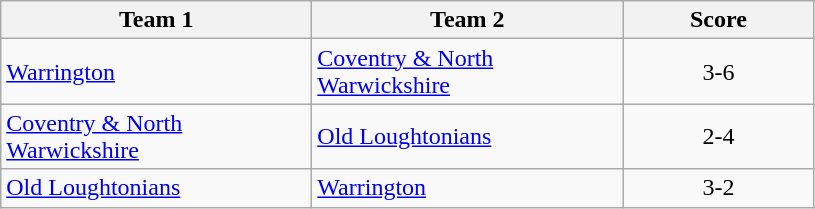<table class="wikitable" style="font-size: 100%">
<tr>
<th width=200>Team 1</th>
<th width=200>Team 2</th>
<th width=120>Score</th>
</tr>
<tr>
<td><a href='#'>Warrington</a></td>
<td><a href='#'>Coventry & North Warwickshire</a></td>
<td align=center>3-6</td>
</tr>
<tr>
<td><a href='#'>Coventry & North Warwickshire</a></td>
<td><a href='#'>Old Loughtonians</a></td>
<td align=center>2-4</td>
</tr>
<tr>
<td><a href='#'>Old Loughtonians</a></td>
<td><a href='#'>Warrington</a></td>
<td align=center>3-2</td>
</tr>
</table>
